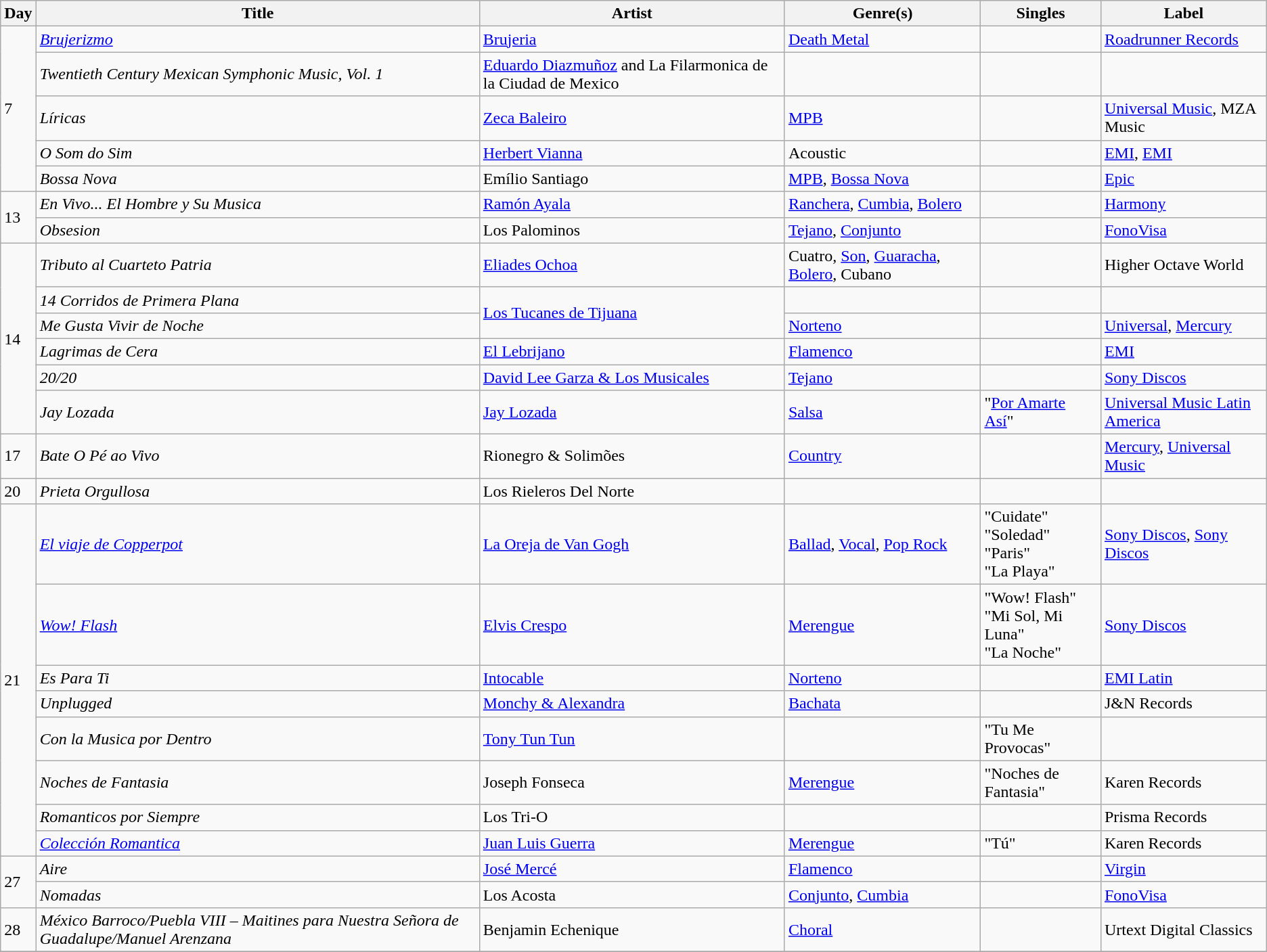<table class="wikitable sortable" style="text-align: left;">
<tr>
<th>Day</th>
<th>Title</th>
<th>Artist</th>
<th>Genre(s)</th>
<th>Singles</th>
<th>Label</th>
</tr>
<tr>
<td rowspan="5">7</td>
<td><em><a href='#'>Brujerizmo</a></em></td>
<td><a href='#'>Brujeria</a></td>
<td><a href='#'>Death Metal</a></td>
<td></td>
<td><a href='#'>Roadrunner Records</a></td>
</tr>
<tr>
<td><em> Twentieth Century Mexican Symphonic Music, Vol. 1</em></td>
<td><a href='#'>Eduardo Diazmuñoz</a> and La Filarmonica de la Ciudad de Mexico</td>
<td></td>
<td></td>
<td></td>
</tr>
<tr>
<td><em>Líricas</em></td>
<td><a href='#'>Zeca Baleiro</a></td>
<td><a href='#'>MPB</a></td>
<td></td>
<td><a href='#'>Universal Music</a>, MZA Music</td>
</tr>
<tr>
<td><em>O Som do Sim</em></td>
<td><a href='#'>Herbert Vianna</a></td>
<td>Acoustic</td>
<td></td>
<td><a href='#'>EMI</a>, <a href='#'>EMI</a></td>
</tr>
<tr>
<td><em>Bossa Nova</em></td>
<td>Emílio Santiago</td>
<td><a href='#'>MPB</a>, <a href='#'>Bossa Nova</a></td>
<td></td>
<td><a href='#'>Epic</a></td>
</tr>
<tr>
<td rowspan="2">13</td>
<td><em>En Vivo... El Hombre y Su Musica</em></td>
<td><a href='#'>Ramón Ayala</a></td>
<td><a href='#'>Ranchera</a>, <a href='#'>Cumbia</a>, <a href='#'>Bolero</a></td>
<td></td>
<td><a href='#'>Harmony</a></td>
</tr>
<tr>
<td><em>Obsesion</em></td>
<td>Los Palominos</td>
<td><a href='#'>Tejano</a>, <a href='#'>Conjunto</a></td>
<td></td>
<td><a href='#'>FonoVisa</a></td>
</tr>
<tr>
<td rowspan="6">14</td>
<td><em>Tributo al Cuarteto Patria</em></td>
<td><a href='#'>Eliades Ochoa</a></td>
<td>Cuatro, <a href='#'>Son</a>, <a href='#'>Guaracha</a>, <a href='#'>Bolero</a>, Cubano</td>
<td></td>
<td>Higher Octave World</td>
</tr>
<tr>
<td><em>14 Corridos de Primera Plana</em></td>
<td rowspan="2"><a href='#'>Los Tucanes de Tijuana</a></td>
<td></td>
<td></td>
<td></td>
</tr>
<tr>
<td><em>Me Gusta Vivir de Noche</em></td>
<td><a href='#'>Norteno</a></td>
<td></td>
<td><a href='#'>Universal</a>, <a href='#'>Mercury</a></td>
</tr>
<tr>
<td><em>Lagrimas de Cera</em></td>
<td><a href='#'>El Lebrijano</a></td>
<td><a href='#'>Flamenco</a></td>
<td></td>
<td><a href='#'>EMI</a></td>
</tr>
<tr>
<td><em>20/20</em></td>
<td><a href='#'>David Lee Garza & Los Musicales</a></td>
<td><a href='#'>Tejano</a></td>
<td></td>
<td><a href='#'>Sony Discos</a></td>
</tr>
<tr>
<td><em>Jay Lozada</em></td>
<td><a href='#'>Jay Lozada</a></td>
<td><a href='#'>Salsa</a></td>
<td>"<a href='#'>Por Amarte Así</a>"</td>
<td><a href='#'>Universal Music Latin America</a></td>
</tr>
<tr>
<td>17</td>
<td><em>Bate O Pé ao Vivo</em></td>
<td>Rionegro & Solimões</td>
<td><a href='#'>Country</a></td>
<td></td>
<td><a href='#'>Mercury</a>, <a href='#'>Universal Music</a></td>
</tr>
<tr>
<td>20</td>
<td><em>Prieta Orgullosa</em></td>
<td>Los Rieleros Del Norte</td>
<td></td>
<td></td>
<td></td>
</tr>
<tr>
<td rowspan="8">21</td>
<td><em><a href='#'>El viaje de Copperpot</a></em></td>
<td><a href='#'>La Oreja de Van Gogh</a></td>
<td><a href='#'>Ballad</a>, <a href='#'>Vocal</a>, <a href='#'>Pop Rock</a></td>
<td>"Cuidate"<br>"Soledad"<br>"Paris"<br>"La Playa"</td>
<td><a href='#'>Sony Discos</a>, <a href='#'>Sony Discos</a></td>
</tr>
<tr>
<td><em><a href='#'>Wow! Flash</a></em></td>
<td><a href='#'>Elvis Crespo</a></td>
<td><a href='#'>Merengue</a></td>
<td>"Wow! Flash"<br>"Mi Sol, Mi Luna"<br>"La Noche"</td>
<td><a href='#'>Sony Discos</a></td>
</tr>
<tr>
<td><em>Es Para Ti</em></td>
<td><a href='#'>Intocable</a></td>
<td><a href='#'>Norteno</a></td>
<td></td>
<td><a href='#'>EMI Latin</a></td>
</tr>
<tr>
<td><em>Unplugged</em></td>
<td><a href='#'>Monchy & Alexandra</a></td>
<td><a href='#'>Bachata</a></td>
<td></td>
<td>J&N Records</td>
</tr>
<tr>
<td><em>Con la Musica por Dentro</em></td>
<td><a href='#'>Tony Tun Tun</a></td>
<td></td>
<td>"Tu Me Provocas"</td>
<td></td>
</tr>
<tr>
<td><em>Noches de Fantasia</em></td>
<td>Joseph Fonseca</td>
<td><a href='#'>Merengue</a></td>
<td>"Noches de Fantasia"</td>
<td>Karen Records</td>
</tr>
<tr>
<td><em>Romanticos por Siempre</em></td>
<td>Los Tri-O</td>
<td></td>
<td></td>
<td>Prisma Records</td>
</tr>
<tr>
<td><em><a href='#'>Colección Romantica</a></em></td>
<td><a href='#'>Juan Luis Guerra</a></td>
<td><a href='#'>Merengue</a></td>
<td>"Tú"</td>
<td>Karen Records</td>
</tr>
<tr>
<td rowspan="2">27</td>
<td><em>Aire</em></td>
<td><a href='#'>José Mercé</a></td>
<td><a href='#'>Flamenco</a></td>
<td></td>
<td><a href='#'>Virgin</a></td>
</tr>
<tr>
<td><em>Nomadas</em></td>
<td>Los Acosta</td>
<td><a href='#'>Conjunto</a>, <a href='#'>Cumbia</a></td>
<td></td>
<td><a href='#'>FonoVisa</a></td>
</tr>
<tr>
<td>28</td>
<td><em>México Barroco/Puebla VIII – Maitines para Nuestra Señora de Guadalupe/Manuel Arenzana</em></td>
<td>Benjamin Echenique</td>
<td><a href='#'>Choral</a></td>
<td></td>
<td>Urtext Digital Classics</td>
</tr>
<tr>
</tr>
</table>
